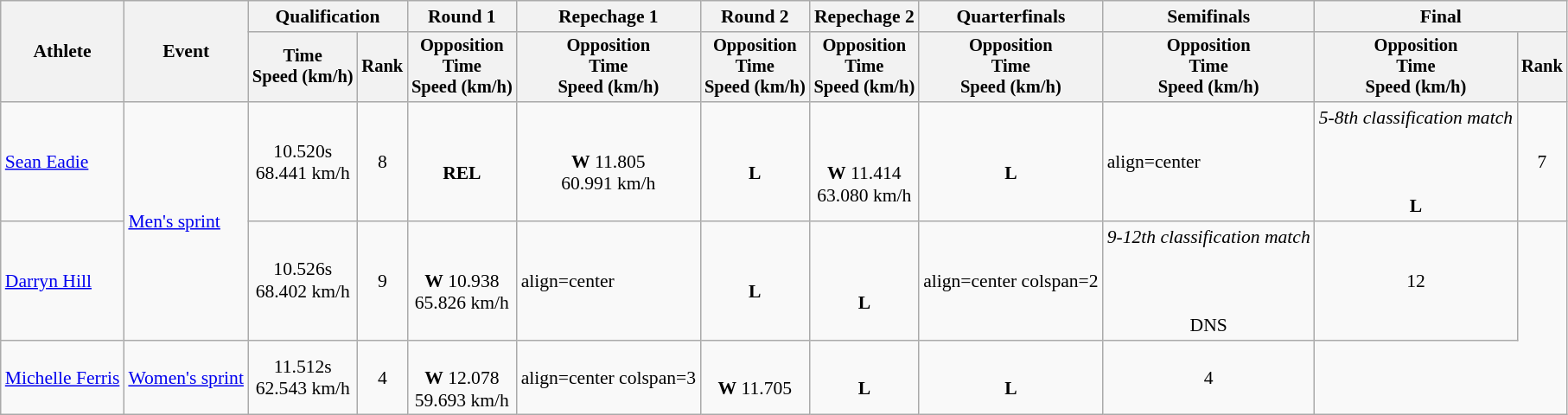<table class="wikitable" style="font-size:90%">
<tr>
<th rowspan="2">Athlete</th>
<th rowspan="2">Event</th>
<th colspan=2>Qualification</th>
<th>Round 1</th>
<th>Repechage 1</th>
<th>Round 2</th>
<th>Repechage 2</th>
<th>Quarterfinals</th>
<th>Semifinals</th>
<th colspan=2>Final</th>
</tr>
<tr style="font-size:95%">
<th>Time<br>Speed (km/h)</th>
<th>Rank</th>
<th>Opposition<br>Time<br>Speed (km/h)</th>
<th>Opposition<br>Time<br>Speed (km/h)</th>
<th>Opposition<br>Time<br>Speed (km/h)</th>
<th>Opposition<br>Time<br>Speed (km/h)</th>
<th>Opposition<br>Time<br>Speed (km/h)</th>
<th>Opposition<br>Time<br>Speed (km/h)</th>
<th>Opposition<br>Time<br>Speed (km/h)</th>
<th>Rank</th>
</tr>
<tr>
<td align=left><a href='#'>Sean Eadie</a></td>
<td align=left rowspan=2><a href='#'>Men's sprint</a></td>
<td align=center>10.520s<br> 68.441 km/h</td>
<td align=center>8</td>
<td align=center><br><strong>REL</strong></td>
<td align=center><br><strong>W</strong> 11.805<br> 60.991 km/h</td>
<td align=center><br><strong>L</strong></td>
<td align=center><br> <br> <strong>W</strong> 11.414<br> 63.080 km/h</td>
<td align=center><br><strong>L</strong></td>
<td>align=center </td>
<td align=center><em>5-8th classification match</em><br> <br> <br> <br> <strong>L</strong></td>
<td align=center>7</td>
</tr>
<tr>
<td align=left><a href='#'>Darryn Hill</a></td>
<td align=center>10.526s<br> 68.402 km/h</td>
<td align=center>9</td>
<td align=center><br><strong>W</strong> 10.938<br> 65.826 km/h</td>
<td>align=center </td>
<td align=center><br><strong>L</strong></td>
<td align=center><br> <br> <strong>L</strong></td>
<td>align=center colspan=2 </td>
<td align=center><em>9-12th classification match</em><br> <br> <br> <br> DNS</td>
<td align=center>12</td>
</tr>
<tr>
<td align=left><a href='#'>Michelle Ferris</a></td>
<td align=left><a href='#'>Women's sprint</a></td>
<td align=center>11.512s<br> 62.543 km/h</td>
<td align=center>4</td>
<td align=center><br><strong>W</strong> 12.078<br> 59.693 km/h</td>
<td>align=center colspan=3 </td>
<td align=center><br><strong>W</strong> 11.705</td>
<td align=center><br><strong>L</strong></td>
<td align=center><br><strong>L</strong></td>
<td align=center>4</td>
</tr>
</table>
